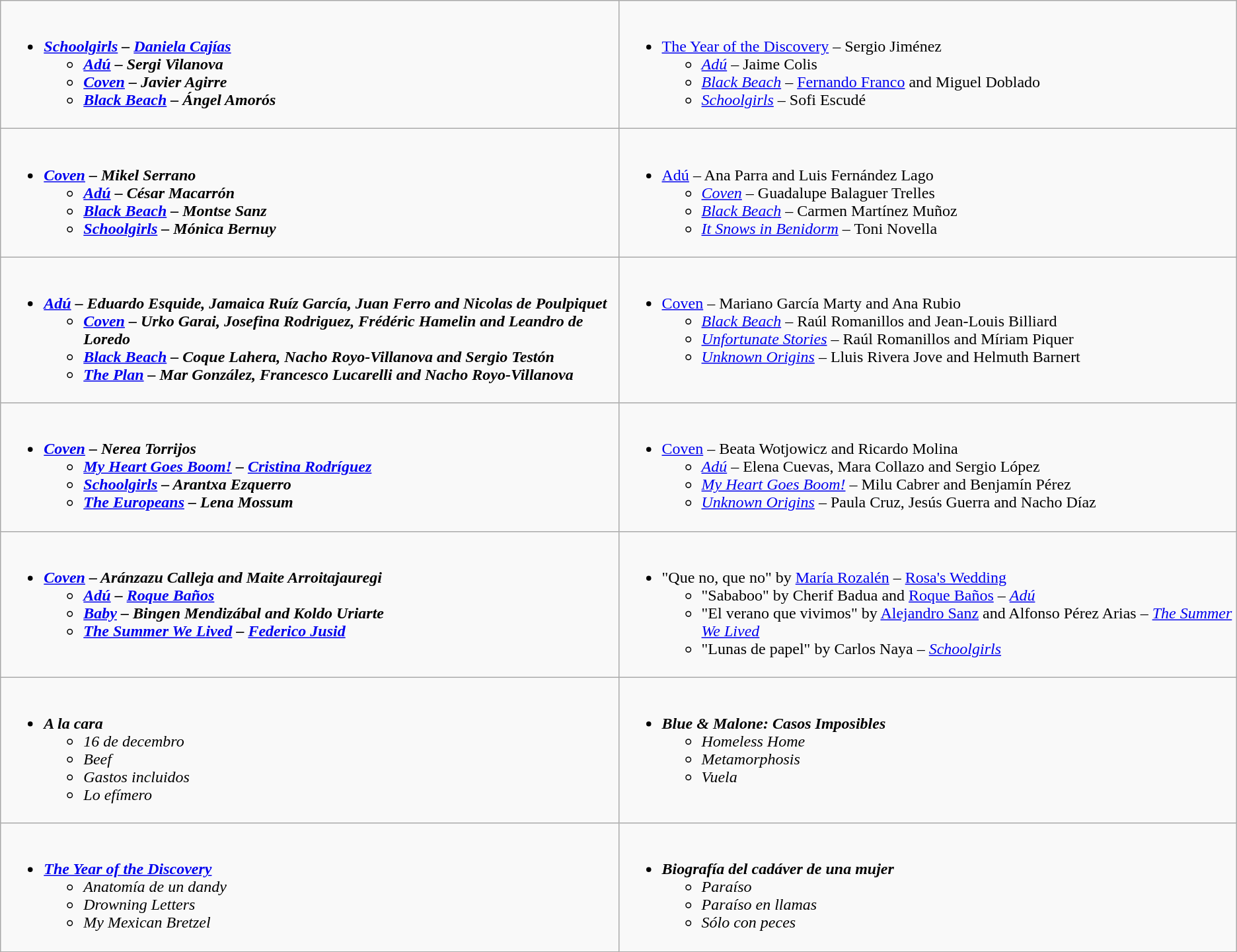<table class=wikitable style="width=100%">
<tr>
<td style="vertical-align:top;" width="50%"><br><ul><li><strong><em><a href='#'>Schoolgirls</a><em> – <a href='#'>Daniela Cajías</a><strong><ul><li></em><a href='#'>Adú</a><em> – Sergi Vilanova</li><li></em><a href='#'>Coven</a><em> – Javier Agirre</li><li></em><a href='#'>Black Beach</a><em> – Ángel Amorós</li></ul></li></ul></td>
<td style="vertical-align:top;" width="50%"><br><ul><li></em></strong><a href='#'>The Year of the Discovery</a></em> – Sergio Jiménez</strong><ul><li><em><a href='#'>Adú</a></em> – Jaime Colis</li><li><em><a href='#'>Black Beach</a></em> – <a href='#'>Fernando Franco</a> and Miguel Doblado</li><li><em><a href='#'>Schoolgirls</a></em> – Sofi Escudé</li></ul></li></ul></td>
</tr>
<tr>
<td style="vertical-align:top;" width="50%"><br><ul><li><strong><em><a href='#'>Coven</a><em> – Mikel Serrano<strong><ul><li></em><a href='#'>Adú</a><em> – César Macarrón</li><li></em><a href='#'>Black Beach</a><em> – Montse Sanz</li><li></em><a href='#'>Schoolgirls</a><em> – Mónica Bernuy</li></ul></li></ul></td>
<td style="vertical-align:top;" width="50%"><br><ul><li></em></strong><a href='#'>Adú</a></em> – Ana Parra and Luis Fernández Lago</strong><ul><li><em><a href='#'>Coven</a></em> – Guadalupe Balaguer Trelles</li><li><em><a href='#'>Black Beach</a></em> – Carmen Martínez Muñoz</li><li><em><a href='#'>It Snows in Benidorm</a></em> – Toni Novella</li></ul></li></ul></td>
</tr>
<tr>
<td style="vertical-align:top;" width="50%"><br><ul><li><strong><em><a href='#'>Adú</a><em> – Eduardo Esquide, Jamaica Ruíz García, Juan Ferro and Nicolas de Poulpiquet<strong><ul><li></em><a href='#'>Coven</a><em> – Urko Garai, Josefina Rodriguez, Frédéric Hamelin and Leandro de Loredo</li><li></em><a href='#'>Black Beach</a><em> – Coque Lahera, Nacho Royo-Villanova and Sergio Testón</li><li></em><a href='#'>The Plan</a><em> – Mar González, Francesco Lucarelli and Nacho Royo-Villanova</li></ul></li></ul></td>
<td style="vertical-align:top;" width="50%"><br><ul><li></em></strong><a href='#'>Coven</a></em> – Mariano García Marty and Ana Rubio</strong><ul><li><em><a href='#'>Black Beach</a></em> – Raúl Romanillos and Jean-Louis Billiard</li><li><em><a href='#'>Unfortunate Stories</a></em> – Raúl Romanillos and Míriam Piquer</li><li><em><a href='#'>Unknown Origins</a></em> – Lluis Rivera Jove and Helmuth Barnert</li></ul></li></ul></td>
</tr>
<tr>
<td style="vertical-align:top;" width="50%"><br><ul><li><strong><em><a href='#'>Coven</a><em> – Nerea Torrijos<strong><ul><li></em><a href='#'>My Heart Goes Boom!</a><em> – <a href='#'>Cristina Rodríguez</a></li><li></em><a href='#'>Schoolgirls</a><em> – Arantxa Ezquerro</li><li></em><a href='#'>The Europeans</a><em> – Lena Mossum</li></ul></li></ul></td>
<td style="vertical-align:top;" width="50%"><br><ul><li></em></strong><a href='#'>Coven</a></em> – Beata Wotjowicz and Ricardo Molina</strong><ul><li><em><a href='#'>Adú</a></em> – Elena Cuevas, Mara Collazo and Sergio López</li><li><em><a href='#'>My Heart Goes Boom!</a></em> – Milu Cabrer and Benjamín Pérez</li><li><em><a href='#'>Unknown Origins</a></em> – Paula Cruz, Jesús Guerra and Nacho Díaz</li></ul></li></ul></td>
</tr>
<tr>
<td style="vertical-align:top;" width="50%"><br><ul><li><strong><em><a href='#'>Coven</a><em> – Aránzazu Calleja and Maite Arroitajauregi<strong><ul><li></em><a href='#'>Adú</a><em> – <a href='#'>Roque Baños</a></li><li></em><a href='#'>Baby</a><em> – Bingen Mendizábal and Koldo Uriarte</li><li></em><a href='#'>The Summer We Lived</a><em> – <a href='#'>Federico Jusid</a></li></ul></li></ul></td>
<td style="vertical-align:top;" width="50%"><br><ul><li></strong>"Que no, que no" by <a href='#'>María Rozalén</a> – </em><a href='#'>Rosa's Wedding</a></em></strong><ul><li>"Sababoo" by Cherif Badua and <a href='#'>Roque Baños</a> – <em><a href='#'>Adú</a></em></li><li>"El verano que vivimos" by <a href='#'>Alejandro Sanz</a> and Alfonso Pérez Arias – <em><a href='#'>The Summer We Lived</a></em></li><li>"Lunas de papel" by Carlos Naya – <em><a href='#'>Schoolgirls</a></em></li></ul></li></ul></td>
</tr>
<tr>
<td style="vertical-align:top;" width="50%"><br><ul><li><strong><em>A la cara</em></strong><ul><li><em>16 de decembro</em></li><li><em>Beef</em></li><li><em>Gastos incluidos</em></li><li><em>Lo efímero</em></li></ul></li></ul></td>
<td style="vertical-align:top;" width="50%"><br><ul><li><strong><em>Blue & Malone: Casos Imposibles</em></strong><ul><li><em>Homeless Home</em></li><li><em>Metamorphosis</em></li><li><em>Vuela</em></li></ul></li></ul></td>
</tr>
<tr>
<td style="vertical-align:top;" width="50%"><br><ul><li><strong><em><a href='#'>The Year of the Discovery</a></em></strong><ul><li><em>Anatomía de un dandy</em></li><li><em>Drowning Letters</em></li><li><em>My Mexican Bretzel</em></li></ul></li></ul></td>
<td style="vertical-align:top;" width="50%"><br><ul><li><strong><em>Biografía del cadáver de una mujer</em></strong><ul><li><em>Paraíso</em></li><li><em>Paraíso en llamas</em></li><li><em>Sólo con peces</em></li></ul></li></ul></td>
</tr>
</table>
